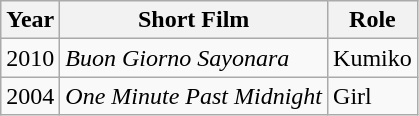<table class=wikitable>
<tr>
<th>Year</th>
<th>Short Film </th>
<th>Role</th>
</tr>
<tr>
<td>2010</td>
<td><em>Buon Giorno Sayonara</em></td>
<td>Kumiko</td>
</tr>
<tr>
<td>2004</td>
<td><em>One Minute Past Midnight</em></td>
<td>Girl</td>
</tr>
</table>
